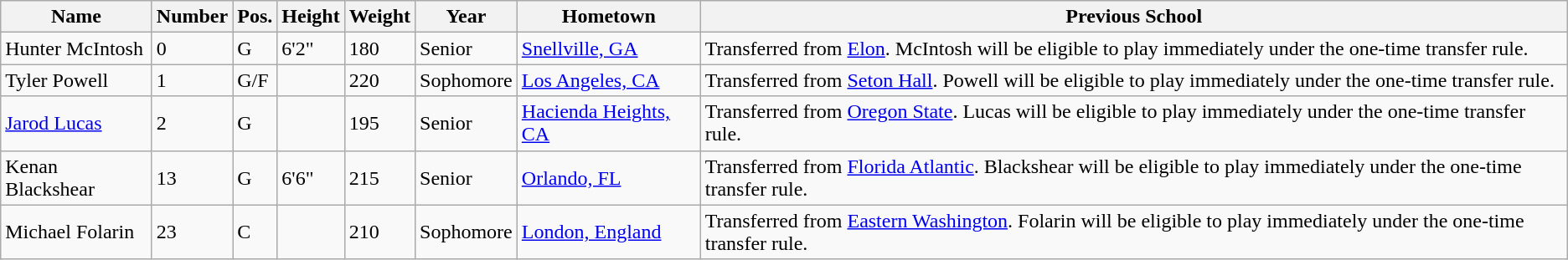<table class="wikitable sortable" border="1">
<tr>
<th>Name</th>
<th>Number</th>
<th>Pos.</th>
<th>Height</th>
<th>Weight</th>
<th>Year</th>
<th>Hometown</th>
<th class="unsortable">Previous School</th>
</tr>
<tr>
<td>Hunter McIntosh</td>
<td>0</td>
<td>G</td>
<td>6'2"</td>
<td>180</td>
<td>Senior</td>
<td><a href='#'>Snellville, GA</a></td>
<td>Transferred from <a href='#'>Elon</a>. McIntosh will be eligible to play immediately under the one-time transfer rule.</td>
</tr>
<tr>
<td>Tyler Powell</td>
<td>1</td>
<td>G/F</td>
<td></td>
<td>220</td>
<td>Sophomore</td>
<td><a href='#'>Los Angeles, CA</a></td>
<td>Transferred from <a href='#'>Seton Hall</a>. Powell will be eligible to play immediately under the one-time transfer rule.</td>
</tr>
<tr>
<td><a href='#'>Jarod Lucas</a></td>
<td>2</td>
<td>G</td>
<td></td>
<td>195</td>
<td>Senior</td>
<td><a href='#'>Hacienda Heights, CA</a></td>
<td>Transferred from <a href='#'>Oregon State</a>. Lucas will be eligible to play immediately under the one-time transfer rule.</td>
</tr>
<tr>
<td>Kenan Blackshear</td>
<td>13</td>
<td>G</td>
<td>6'6"</td>
<td>215</td>
<td>Senior</td>
<td><a href='#'>Orlando, FL</a></td>
<td>Transferred from <a href='#'>Florida Atlantic</a>. Blackshear will be eligible to play immediately under the one-time transfer rule.</td>
</tr>
<tr>
<td>Michael Folarin</td>
<td>23</td>
<td>C</td>
<td></td>
<td>210</td>
<td>Sophomore</td>
<td><a href='#'>London, England</a></td>
<td>Transferred from <a href='#'>Eastern Washington</a>. Folarin will be eligible to play immediately under the one-time transfer rule.</td>
</tr>
</table>
